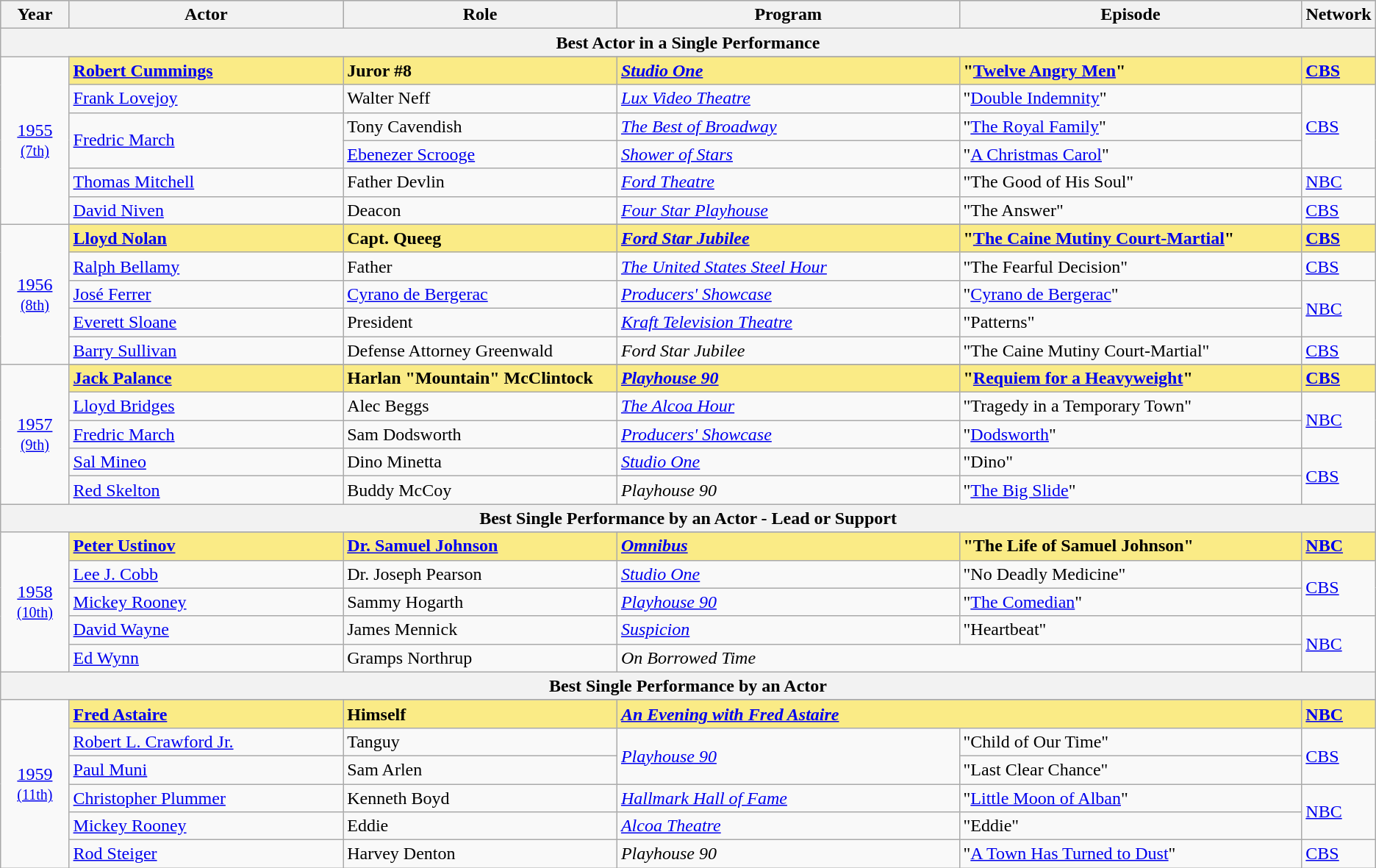<table class="wikitable" style="width:100; text-align: left;">
<tr style="background:#bebebe;">
<th style="width:5%;">Year</th>
<th style="width:20%;">Actor</th>
<th style="width:20%;">Role</th>
<th style="width:25%;">Program</th>
<th style="width:25%;">Episode</th>
<th style="width:5%;">Network</th>
</tr>
<tr>
<th colspan=6>Best Actor in a Single Performance</th>
</tr>
<tr>
<td rowspan=7 style="text-align:center"><a href='#'>1955</a><br><small><a href='#'>(7th)</a></small></td>
</tr>
<tr style="background:#FAEB86">
<td><strong><a href='#'>Robert Cummings</a></strong></td>
<td><strong>Juror #8</strong></td>
<td><strong><em><a href='#'>Studio One</a></em></strong></td>
<td><strong>"<a href='#'>Twelve Angry Men</a>"</strong></td>
<td><strong><a href='#'>CBS</a></strong></td>
</tr>
<tr>
<td><a href='#'>Frank Lovejoy</a></td>
<td>Walter Neff</td>
<td><em><a href='#'>Lux Video Theatre</a></em></td>
<td>"<a href='#'>Double Indemnity</a>"</td>
<td rowspan=3><a href='#'>CBS</a></td>
</tr>
<tr>
<td rowspan=2><a href='#'>Fredric March</a></td>
<td>Tony Cavendish</td>
<td><em><a href='#'>The Best of Broadway</a></em></td>
<td>"<a href='#'>The Royal Family</a>"</td>
</tr>
<tr>
<td><a href='#'>Ebenezer Scrooge</a></td>
<td><em><a href='#'>Shower of Stars</a></em></td>
<td>"<a href='#'>A Christmas Carol</a>"</td>
</tr>
<tr>
<td><a href='#'>Thomas Mitchell</a></td>
<td>Father Devlin</td>
<td><em><a href='#'>Ford Theatre</a></em></td>
<td>"The Good of His Soul"</td>
<td><a href='#'>NBC</a></td>
</tr>
<tr>
<td><a href='#'>David Niven</a></td>
<td>Deacon</td>
<td><em><a href='#'>Four Star Playhouse</a></em></td>
<td>"The Answer"</td>
<td><a href='#'>CBS</a></td>
</tr>
<tr>
<td rowspan=6 style="text-align:center"><a href='#'>1956</a><br><small><a href='#'>(8th)</a></small></td>
</tr>
<tr style="background:#FAEB86">
<td><strong><a href='#'>Lloyd Nolan</a></strong></td>
<td><strong>Capt. Queeg</strong></td>
<td><strong><em><a href='#'>Ford Star Jubilee</a></em></strong></td>
<td><strong>"<a href='#'>The Caine Mutiny Court-Martial</a>"</strong></td>
<td><strong><a href='#'>CBS</a></strong></td>
</tr>
<tr>
<td><a href='#'>Ralph Bellamy</a></td>
<td>Father</td>
<td><em><a href='#'>The United States Steel Hour</a></em></td>
<td>"The Fearful Decision"</td>
<td><a href='#'>CBS</a></td>
</tr>
<tr>
<td><a href='#'>José Ferrer</a></td>
<td><a href='#'>Cyrano de Bergerac</a></td>
<td><em><a href='#'>Producers' Showcase</a></em></td>
<td>"<a href='#'>Cyrano de Bergerac</a>"</td>
<td rowspan=2><a href='#'>NBC</a></td>
</tr>
<tr>
<td><a href='#'>Everett Sloane</a></td>
<td>President</td>
<td><em><a href='#'>Kraft Television Theatre</a></em></td>
<td>"Patterns"</td>
</tr>
<tr>
<td><a href='#'>Barry Sullivan</a></td>
<td>Defense Attorney Greenwald</td>
<td><em>Ford Star Jubilee</em></td>
<td>"The Caine Mutiny Court-Martial"</td>
<td><a href='#'>CBS</a></td>
</tr>
<tr>
<td rowspan=6 style="text-align:center"><a href='#'>1957</a><br><small><a href='#'>(9th)</a></small></td>
</tr>
<tr style="background:#FAEB86">
<td><strong><a href='#'>Jack Palance</a></strong></td>
<td><strong>Harlan "Mountain" McClintock</strong></td>
<td><strong><em><a href='#'>Playhouse 90</a></em></strong></td>
<td><strong>"<a href='#'>Requiem for a Heavyweight</a>"</strong></td>
<td><strong><a href='#'>CBS</a></strong></td>
</tr>
<tr>
<td><a href='#'>Lloyd Bridges</a></td>
<td>Alec Beggs</td>
<td><em><a href='#'>The Alcoa Hour</a></em></td>
<td>"Tragedy in a Temporary Town"</td>
<td rowspan=2><a href='#'>NBC</a></td>
</tr>
<tr>
<td><a href='#'>Fredric March</a></td>
<td>Sam Dodsworth</td>
<td><em><a href='#'>Producers' Showcase</a></em></td>
<td>"<a href='#'>Dodsworth</a>"</td>
</tr>
<tr>
<td><a href='#'>Sal Mineo</a></td>
<td>Dino Minetta</td>
<td><em><a href='#'>Studio One</a></em></td>
<td>"Dino"</td>
<td rowspan=2><a href='#'>CBS</a></td>
</tr>
<tr>
<td><a href='#'>Red Skelton</a></td>
<td>Buddy McCoy</td>
<td><em>Playhouse 90</em></td>
<td>"<a href='#'>The Big Slide</a>"</td>
</tr>
<tr>
<th colspan=6>Best Single Performance by an Actor - Lead or Support</th>
</tr>
<tr>
<td rowspan=6 style="text-align:center"><a href='#'>1958</a><br><small><a href='#'>(10th)</a></small></td>
</tr>
<tr style="background:#FAEB86">
<td><strong><a href='#'>Peter Ustinov</a></strong></td>
<td><strong><a href='#'>Dr. Samuel Johnson</a></strong></td>
<td><strong><em><a href='#'>Omnibus</a></em></strong></td>
<td><strong>"The Life of Samuel Johnson"</strong></td>
<td><strong><a href='#'>NBC</a></strong></td>
</tr>
<tr>
<td><a href='#'>Lee J. Cobb</a></td>
<td>Dr. Joseph Pearson</td>
<td><em><a href='#'>Studio One</a></em></td>
<td>"No Deadly Medicine"</td>
<td rowspan=2><a href='#'>CBS</a></td>
</tr>
<tr>
<td><a href='#'>Mickey Rooney</a></td>
<td>Sammy Hogarth</td>
<td><em><a href='#'>Playhouse 90</a></em></td>
<td>"<a href='#'>The Comedian</a>"</td>
</tr>
<tr>
<td><a href='#'>David Wayne</a></td>
<td>James Mennick</td>
<td><em><a href='#'>Suspicion</a></em></td>
<td>"Heartbeat"</td>
<td rowspan=2><a href='#'>NBC</a></td>
</tr>
<tr>
<td><a href='#'>Ed Wynn</a></td>
<td>Gramps Northrup</td>
<td colspan=2><em>On Borrowed Time</em></td>
</tr>
<tr>
<th colspan=6>Best Single Performance by an Actor</th>
</tr>
<tr>
<td rowspan=7 style="text-align:center"><a href='#'>1959</a><br><small><a href='#'>(11th)</a></small></td>
</tr>
<tr style="background:#FAEB86">
<td><strong><a href='#'>Fred Astaire</a></strong></td>
<td><strong>Himself</strong></td>
<td colspan=2><strong><em><a href='#'>An Evening with Fred Astaire</a></em></strong></td>
<td><strong><a href='#'>NBC</a></strong></td>
</tr>
<tr>
<td><a href='#'>Robert L. Crawford Jr.</a></td>
<td>Tanguy</td>
<td rowspan=2><em><a href='#'>Playhouse 90</a></em></td>
<td>"Child of Our Time"</td>
<td rowspan=2><a href='#'>CBS</a></td>
</tr>
<tr>
<td><a href='#'>Paul Muni</a></td>
<td>Sam Arlen</td>
<td>"Last Clear Chance"</td>
</tr>
<tr>
<td><a href='#'>Christopher Plummer</a></td>
<td>Kenneth Boyd</td>
<td><em><a href='#'>Hallmark Hall of Fame</a></em></td>
<td>"<a href='#'>Little Moon of Alban</a>"</td>
<td rowspan=2><a href='#'>NBC</a></td>
</tr>
<tr>
<td><a href='#'>Mickey Rooney</a></td>
<td>Eddie</td>
<td><em><a href='#'>Alcoa Theatre</a></em></td>
<td>"Eddie"</td>
</tr>
<tr>
<td><a href='#'>Rod Steiger</a></td>
<td>Harvey Denton</td>
<td><em>Playhouse 90</em></td>
<td>"<a href='#'>A Town Has Turned to Dust</a>"</td>
<td><a href='#'>CBS</a></td>
</tr>
</table>
